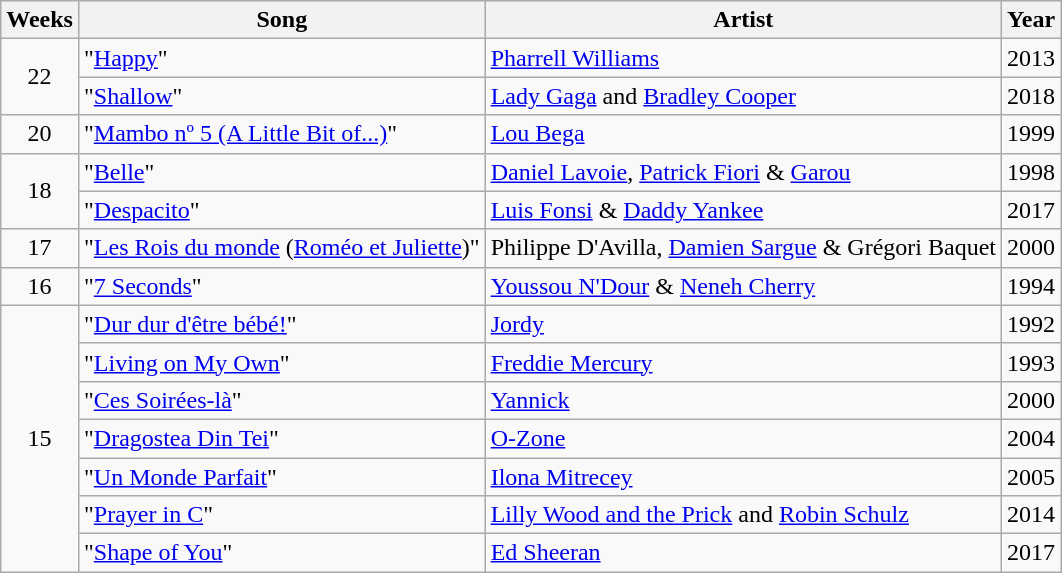<table class="wikitable sortable">
<tr>
<th>Weeks</th>
<th>Song</th>
<th>Artist</th>
<th>Year</th>
</tr>
<tr>
<td style="text-align:center;" rowspan=2>22</td>
<td>"<a href='#'>Happy</a>"</td>
<td><a href='#'>Pharrell Williams</a></td>
<td>2013</td>
</tr>
<tr>
<td>"<a href='#'>Shallow</a>"</td>
<td><a href='#'>Lady Gaga</a> and <a href='#'>Bradley Cooper</a></td>
<td>2018</td>
</tr>
<tr>
<td style="text-align:center;">20</td>
<td>"<a href='#'>Mambo nº 5 (A Little Bit of...)</a>"</td>
<td><a href='#'>Lou Bega</a></td>
<td>1999</td>
</tr>
<tr>
<td style="text-align:center;" rowspan="2">18</td>
<td>"<a href='#'>Belle</a>"</td>
<td><a href='#'>Daniel Lavoie</a>, <a href='#'>Patrick Fiori</a> & <a href='#'>Garou</a></td>
<td>1998</td>
</tr>
<tr>
<td>"<a href='#'>Despacito</a>"</td>
<td><a href='#'>Luis Fonsi</a> & <a href='#'>Daddy Yankee</a></td>
<td>2017</td>
</tr>
<tr>
<td style="text-align:center;">17</td>
<td>"<a href='#'>Les Rois du monde</a> (<a href='#'>Roméo et Juliette</a>)"</td>
<td>Philippe D'Avilla, <a href='#'>Damien Sargue</a> & Grégori Baquet</td>
<td>2000</td>
</tr>
<tr>
<td style="text-align:center;">16</td>
<td>"<a href='#'>7 Seconds</a>"</td>
<td><a href='#'>Youssou N'Dour</a> & <a href='#'>Neneh Cherry</a></td>
<td>1994</td>
</tr>
<tr>
<td style="text-align:center;" rowspan="7">15</td>
<td>"<a href='#'>Dur dur d'être bébé!</a>"</td>
<td><a href='#'>Jordy</a></td>
<td>1992</td>
</tr>
<tr>
<td>"<a href='#'>Living on My Own</a>"</td>
<td><a href='#'>Freddie Mercury</a></td>
<td>1993</td>
</tr>
<tr>
<td>"<a href='#'>Ces Soirées-là</a>"</td>
<td><a href='#'>Yannick</a></td>
<td>2000</td>
</tr>
<tr>
<td>"<a href='#'>Dragostea Din Tei</a>"</td>
<td><a href='#'>O-Zone</a></td>
<td>2004</td>
</tr>
<tr>
<td>"<a href='#'>Un Monde Parfait</a>"</td>
<td><a href='#'>Ilona Mitrecey</a></td>
<td>2005</td>
</tr>
<tr>
<td>"<a href='#'>Prayer in C</a>"</td>
<td><a href='#'>Lilly Wood and the Prick</a> and <a href='#'>Robin Schulz</a></td>
<td>2014</td>
</tr>
<tr>
<td>"<a href='#'>Shape of You</a>"</td>
<td><a href='#'>Ed Sheeran</a></td>
<td>2017</td>
</tr>
</table>
